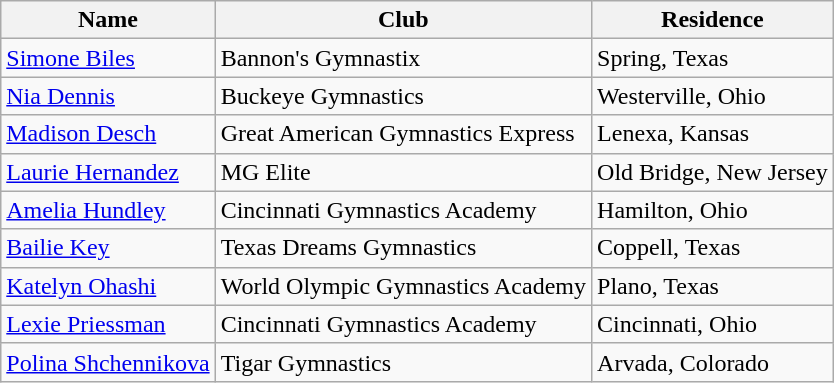<table class="wikitable">
<tr>
<th>Name</th>
<th>Club</th>
<th>Residence</th>
</tr>
<tr>
<td><a href='#'>Simone Biles</a></td>
<td>Bannon's Gymnastix</td>
<td>Spring, Texas</td>
</tr>
<tr>
<td><a href='#'>Nia Dennis</a></td>
<td>Buckeye Gymnastics</td>
<td>Westerville, Ohio</td>
</tr>
<tr>
<td><a href='#'>Madison Desch</a></td>
<td>Great American Gymnastics Express</td>
<td>Lenexa, Kansas</td>
</tr>
<tr>
<td><a href='#'>Laurie Hernandez</a></td>
<td>MG Elite</td>
<td>Old Bridge, New Jersey</td>
</tr>
<tr>
<td><a href='#'>Amelia Hundley</a></td>
<td>Cincinnati Gymnastics Academy</td>
<td>Hamilton, Ohio</td>
</tr>
<tr>
<td><a href='#'>Bailie Key</a></td>
<td>Texas Dreams Gymnastics</td>
<td>Coppell, Texas</td>
</tr>
<tr>
<td><a href='#'>Katelyn Ohashi</a></td>
<td>World Olympic Gymnastics Academy</td>
<td>Plano, Texas</td>
</tr>
<tr>
<td><a href='#'>Lexie Priessman</a></td>
<td>Cincinnati Gymnastics Academy</td>
<td>Cincinnati, Ohio</td>
</tr>
<tr>
<td><a href='#'>Polina Shchennikova</a></td>
<td>Tigar Gymnastics</td>
<td>Arvada, Colorado</td>
</tr>
</table>
